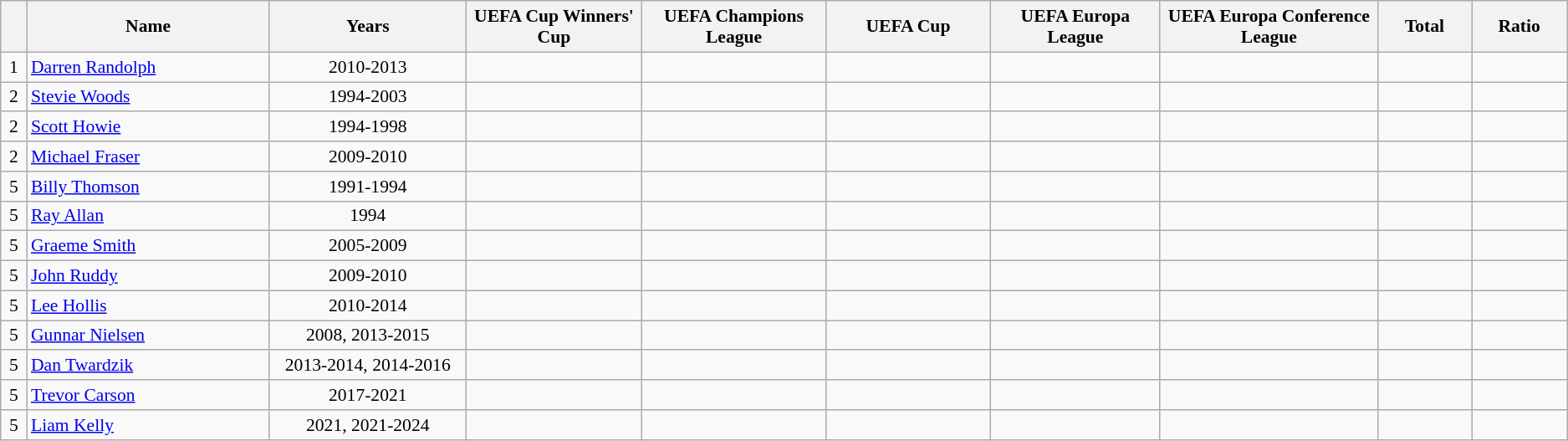<table class="wikitable sortable"  style="text-align:center; font-size:90%; ">
<tr>
<th width=20px></th>
<th width=300px>Name</th>
<th width=250px>Years</th>
<th width=200px>UEFA Cup Winners' Cup</th>
<th width=200px>UEFA Champions League</th>
<th width=200px>UEFA Cup</th>
<th width=200px>UEFA Europa League</th>
<th width=250px>UEFA Europa Conference League</th>
<th width=100px>Total</th>
<th width=100px>Ratio</th>
</tr>
<tr>
<td>1</td>
<td align="left"> <a href='#'>Darren Randolph</a></td>
<td>2010-2013</td>
<td></td>
<td></td>
<td></td>
<td></td>
<td></td>
<td></td>
<td></td>
</tr>
<tr>
<td>2</td>
<td align="left"> <a href='#'>Stevie Woods</a></td>
<td>1994-2003</td>
<td></td>
<td></td>
<td></td>
<td></td>
<td></td>
<td></td>
<td></td>
</tr>
<tr>
<td>2</td>
<td align="left"> <a href='#'>Scott Howie</a></td>
<td>1994-1998</td>
<td></td>
<td></td>
<td></td>
<td></td>
<td></td>
<td></td>
<td></td>
</tr>
<tr>
<td>2</td>
<td align="left"> <a href='#'>Michael Fraser</a></td>
<td>2009-2010</td>
<td></td>
<td></td>
<td></td>
<td></td>
<td></td>
<td></td>
<td></td>
</tr>
<tr>
<td>5</td>
<td align="left"> <a href='#'>Billy Thomson</a></td>
<td>1991-1994</td>
<td></td>
<td></td>
<td></td>
<td></td>
<td></td>
<td></td>
<td></td>
</tr>
<tr>
<td>5</td>
<td align="left"> <a href='#'>Ray Allan</a></td>
<td>1994</td>
<td></td>
<td></td>
<td></td>
<td></td>
<td></td>
<td></td>
<td></td>
</tr>
<tr>
<td>5</td>
<td align="left"> <a href='#'>Graeme Smith</a></td>
<td>2005-2009</td>
<td></td>
<td></td>
<td></td>
<td></td>
<td></td>
<td></td>
<td></td>
</tr>
<tr>
<td>5</td>
<td align="left"> <a href='#'>John Ruddy</a></td>
<td>2009-2010</td>
<td></td>
<td></td>
<td></td>
<td></td>
<td></td>
<td></td>
<td></td>
</tr>
<tr>
<td>5</td>
<td align="left"> <a href='#'>Lee Hollis</a></td>
<td>2010-2014</td>
<td></td>
<td></td>
<td></td>
<td></td>
<td></td>
<td></td>
<td></td>
</tr>
<tr>
<td>5</td>
<td align="left"> <a href='#'>Gunnar Nielsen</a></td>
<td>2008, 2013-2015</td>
<td></td>
<td></td>
<td></td>
<td></td>
<td></td>
<td></td>
<td></td>
</tr>
<tr>
<td>5</td>
<td align="left"> <a href='#'>Dan Twardzik</a></td>
<td>2013-2014, 2014-2016</td>
<td></td>
<td></td>
<td></td>
<td></td>
<td></td>
<td></td>
<td></td>
</tr>
<tr>
<td>5</td>
<td align="left"> <a href='#'>Trevor Carson</a></td>
<td>2017-2021</td>
<td></td>
<td></td>
<td></td>
<td></td>
<td></td>
<td></td>
<td></td>
</tr>
<tr>
<td>5</td>
<td align="left"> <a href='#'>Liam Kelly</a></td>
<td>2021, 2021-2024</td>
<td></td>
<td></td>
<td></td>
<td></td>
<td></td>
<td></td>
<td></td>
</tr>
</table>
